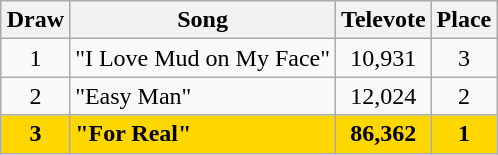<table class="sortable wikitable" style="margin: 1em auto 1em auto; text-align:center">
<tr>
<th>Draw</th>
<th>Song</th>
<th>Televote</th>
<th>Place</th>
</tr>
<tr>
<td>1</td>
<td align="left">"I Love Mud on My Face"</td>
<td>10,931</td>
<td>3</td>
</tr>
<tr>
<td>2</td>
<td align="left">"Easy Man"</td>
<td>12,024</td>
<td>2</td>
</tr>
<tr bgcolor="gold">
<td><strong>3</strong></td>
<td align="left"><strong>"For Real"</strong></td>
<td><strong>86,362</strong></td>
<td><strong>1</strong></td>
</tr>
</table>
